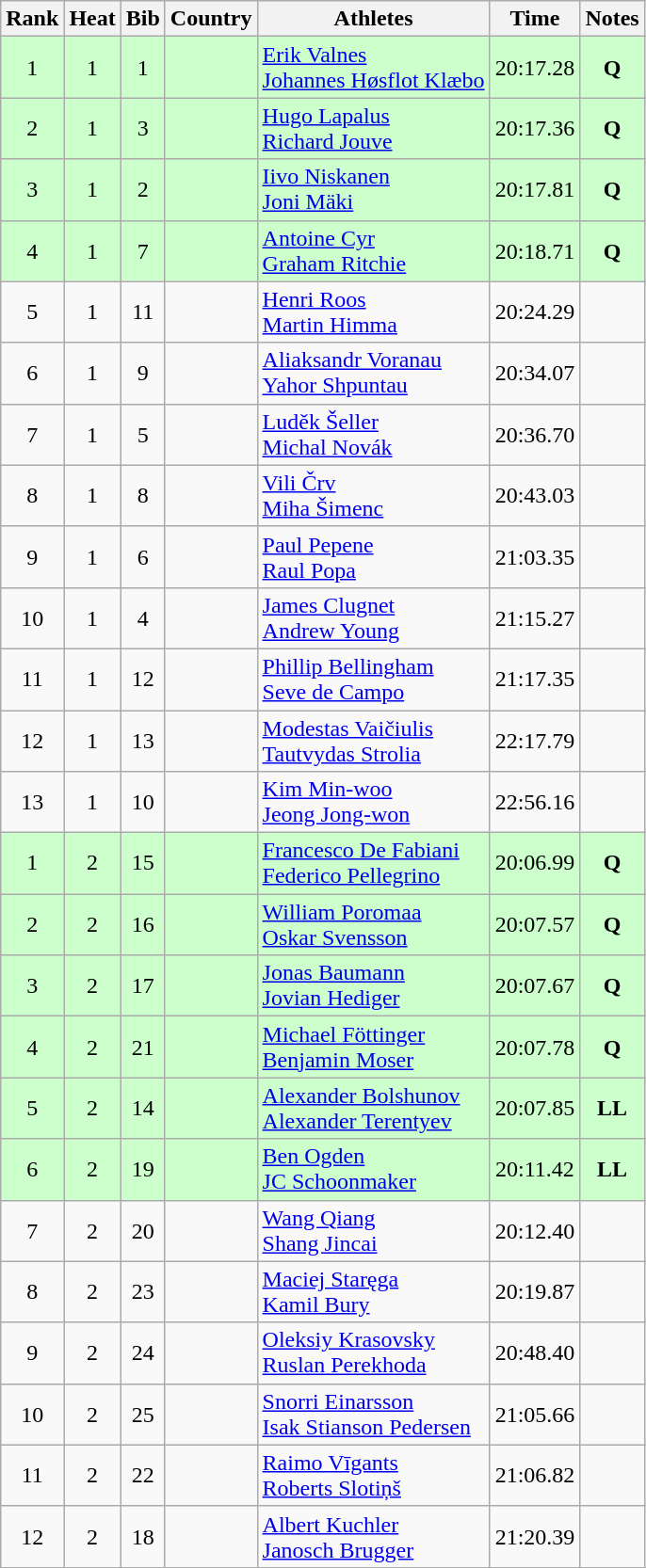<table class="wikitable sortable" style="text-align:center">
<tr>
<th>Rank</th>
<th>Heat</th>
<th>Bib</th>
<th>Country</th>
<th>Athletes</th>
<th>Time</th>
<th>Notes</th>
</tr>
<tr bgcolor=#ccffcc>
<td>1</td>
<td>1</td>
<td>1</td>
<td align=left></td>
<td align=left><a href='#'>Erik Valnes</a><br><a href='#'>Johannes Høsflot Klæbo</a></td>
<td>20:17.28</td>
<td><strong>Q</strong></td>
</tr>
<tr bgcolor=#ccffcc>
<td>2</td>
<td>1</td>
<td>3</td>
<td align=left></td>
<td align=left><a href='#'>Hugo Lapalus</a><br><a href='#'>Richard Jouve</a></td>
<td>20:17.36</td>
<td><strong>Q</strong></td>
</tr>
<tr bgcolor=#ccffcc>
<td>3</td>
<td>1</td>
<td>2</td>
<td align=left></td>
<td align=left><a href='#'>Iivo Niskanen</a><br><a href='#'>Joni Mäki</a></td>
<td>20:17.81</td>
<td><strong>Q</strong></td>
</tr>
<tr bgcolor=#ccffcc>
<td>4</td>
<td>1</td>
<td>7</td>
<td align=left></td>
<td align=left><a href='#'>Antoine Cyr</a><br><a href='#'>Graham Ritchie</a></td>
<td>20:18.71</td>
<td><strong>Q</strong></td>
</tr>
<tr>
<td>5</td>
<td>1</td>
<td>11</td>
<td align=left></td>
<td align=left><a href='#'>Henri Roos</a><br><a href='#'>Martin Himma</a></td>
<td>20:24.29</td>
<td></td>
</tr>
<tr>
<td>6</td>
<td>1</td>
<td>9</td>
<td align=left></td>
<td align=left><a href='#'>Aliaksandr Voranau</a><br><a href='#'>Yahor Shpuntau</a></td>
<td>20:34.07</td>
<td></td>
</tr>
<tr>
<td>7</td>
<td>1</td>
<td>5</td>
<td align=left></td>
<td align=left><a href='#'>Luděk Šeller</a><br><a href='#'>Michal Novák</a></td>
<td>20:36.70</td>
<td></td>
</tr>
<tr>
<td>8</td>
<td>1</td>
<td>8</td>
<td align=left></td>
<td align=left><a href='#'>Vili Črv</a><br><a href='#'>Miha Šimenc</a></td>
<td>20:43.03</td>
<td></td>
</tr>
<tr>
<td>9</td>
<td>1</td>
<td>6</td>
<td align=left></td>
<td align=left><a href='#'>Paul Pepene</a><br><a href='#'>Raul Popa</a></td>
<td>21:03.35</td>
<td></td>
</tr>
<tr>
<td>10</td>
<td>1</td>
<td>4</td>
<td align=left></td>
<td align=left><a href='#'>James Clugnet</a><br><a href='#'>Andrew Young</a></td>
<td>21:15.27</td>
<td></td>
</tr>
<tr>
<td>11</td>
<td>1</td>
<td>12</td>
<td align=left></td>
<td align=left><a href='#'>Phillip Bellingham</a><br><a href='#'>Seve de Campo</a></td>
<td>21:17.35</td>
<td></td>
</tr>
<tr>
<td>12</td>
<td>1</td>
<td>13</td>
<td align=left></td>
<td align=left><a href='#'>Modestas Vaičiulis</a><br><a href='#'>Tautvydas Strolia</a></td>
<td>22:17.79</td>
<td></td>
</tr>
<tr>
<td>13</td>
<td>1</td>
<td>10</td>
<td align=left></td>
<td align=left><a href='#'>Kim Min-woo</a><br><a href='#'>Jeong Jong-won</a></td>
<td>22:56.16</td>
<td></td>
</tr>
<tr bgcolor=#ccffcc>
<td>1</td>
<td>2</td>
<td>15</td>
<td align=left></td>
<td align=left><a href='#'>Francesco De Fabiani</a><br><a href='#'>Federico Pellegrino</a></td>
<td>20:06.99</td>
<td><strong>Q</strong></td>
</tr>
<tr bgcolor=#ccffcc>
<td>2</td>
<td>2</td>
<td>16</td>
<td align=left></td>
<td align=left><a href='#'>William Poromaa</a><br><a href='#'>Oskar Svensson</a></td>
<td>20:07.57</td>
<td><strong>Q</strong></td>
</tr>
<tr bgcolor=#ccffcc>
<td>3</td>
<td>2</td>
<td>17</td>
<td align=left></td>
<td align=left><a href='#'>Jonas Baumann</a><br><a href='#'>Jovian Hediger</a></td>
<td>20:07.67</td>
<td><strong>Q</strong></td>
</tr>
<tr bgcolor=#ccffcc>
<td>4</td>
<td>2</td>
<td>21</td>
<td align=left></td>
<td align=left><a href='#'>Michael Föttinger</a><br><a href='#'>Benjamin Moser</a></td>
<td>20:07.78</td>
<td><strong>Q</strong></td>
</tr>
<tr bgcolor=#ccffcc>
<td>5</td>
<td>2</td>
<td>14</td>
<td align=left></td>
<td align=left><a href='#'>Alexander Bolshunov</a><br><a href='#'>Alexander Terentyev</a></td>
<td>20:07.85</td>
<td><strong>LL</strong></td>
</tr>
<tr bgcolor=#ccffcc>
<td>6</td>
<td>2</td>
<td>19</td>
<td align=left></td>
<td align=left><a href='#'>Ben Ogden</a><br><a href='#'>JC Schoonmaker</a></td>
<td>20:11.42</td>
<td><strong>LL</strong></td>
</tr>
<tr>
<td>7</td>
<td>2</td>
<td>20</td>
<td align=left></td>
<td align=left><a href='#'>Wang Qiang</a><br><a href='#'>Shang Jincai</a></td>
<td>20:12.40</td>
<td></td>
</tr>
<tr>
<td>8</td>
<td>2</td>
<td>23</td>
<td align=left></td>
<td align=left><a href='#'>Maciej Staręga</a><br><a href='#'>Kamil Bury</a></td>
<td>20:19.87</td>
<td></td>
</tr>
<tr>
<td>9</td>
<td>2</td>
<td>24</td>
<td align=left></td>
<td align=left><a href='#'>Oleksiy Krasovsky</a><br><a href='#'>Ruslan Perekhoda</a></td>
<td>20:48.40</td>
<td></td>
</tr>
<tr>
<td>10</td>
<td>2</td>
<td>25</td>
<td align=left></td>
<td align=left><a href='#'>Snorri Einarsson</a><br><a href='#'>Isak Stianson Pedersen</a></td>
<td>21:05.66</td>
<td></td>
</tr>
<tr>
<td>11</td>
<td>2</td>
<td>22</td>
<td align=left></td>
<td align=left><a href='#'>Raimo Vīgants</a><br><a href='#'>Roberts Slotiņš</a></td>
<td>21:06.82</td>
<td></td>
</tr>
<tr>
<td>12</td>
<td>2</td>
<td>18</td>
<td align=left></td>
<td align=left><a href='#'>Albert Kuchler</a><br><a href='#'>Janosch Brugger</a></td>
<td>21:20.39</td>
<td></td>
</tr>
</table>
